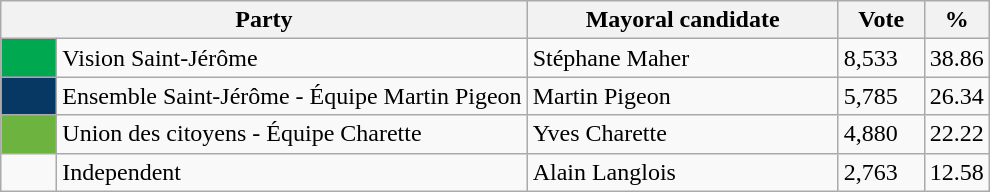<table class="wikitable">
<tr>
<th bgcolor="#DDDDFF" width="230px" colspan="2">Party</th>
<th bgcolor="#DDDDFF" width="200px">Mayoral candidate</th>
<th bgcolor="#DDDDFF" width="50px">Vote</th>
<th bgcolor="#DDDDFF" width="30px">%</th>
</tr>
<tr>
<td bgcolor=#00A850 width="30px"> </td>
<td>Vision Saint-Jérôme</td>
<td>Stéphane Maher</td>
<td>8,533</td>
<td>38.86</td>
</tr>
<tr>
<td bgcolor=#073763 width="30px"> </td>
<td>Ensemble Saint-Jérôme - Équipe Martin Pigeon</td>
<td>Martin Pigeon</td>
<td>5,785</td>
<td>26.34</td>
</tr>
<tr>
<td bgcolor=#6DB33F width="30px"> </td>
<td>Union des citoyens - Équipe Charette</td>
<td>Yves Charette</td>
<td>4,880</td>
<td>22.22</td>
</tr>
<tr>
<td> </td>
<td>Independent</td>
<td>Alain Langlois</td>
<td>2,763</td>
<td>12.58</td>
</tr>
</table>
